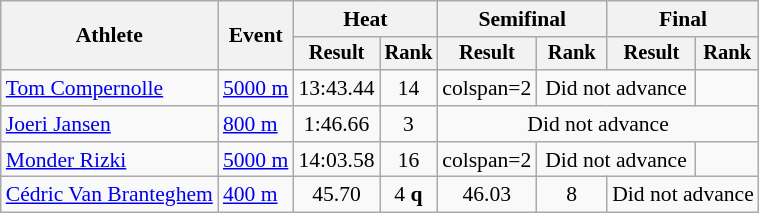<table class=wikitable style="font-size:90%">
<tr>
<th rowspan="2">Athlete</th>
<th rowspan="2">Event</th>
<th colspan="2">Heat</th>
<th colspan="2">Semifinal</th>
<th colspan="2">Final</th>
</tr>
<tr style="font-size:95%">
<th>Result</th>
<th>Rank</th>
<th>Result</th>
<th>Rank</th>
<th>Result</th>
<th>Rank</th>
</tr>
<tr align=center>
<td align=left><a href='#'>Tom Compernolle</a></td>
<td align=left><a href='#'>5000 m</a></td>
<td>13:43.44</td>
<td>14</td>
<td>colspan=2 </td>
<td colspan=2>Did not advance</td>
</tr>
<tr align=center>
<td align=left><a href='#'>Joeri Jansen</a></td>
<td align=left><a href='#'>800 m</a></td>
<td>1:46.66</td>
<td>3</td>
<td colspan=4>Did not advance</td>
</tr>
<tr align=center>
<td align=left><a href='#'>Monder Rizki</a></td>
<td align=left><a href='#'>5000 m</a></td>
<td>14:03.58</td>
<td>16</td>
<td>colspan=2 </td>
<td colspan=2>Did not advance</td>
</tr>
<tr align=center>
<td align=left><a href='#'>Cédric Van Branteghem</a></td>
<td align=left><a href='#'>400 m</a></td>
<td>45.70</td>
<td>4 <strong>q</strong></td>
<td>46.03</td>
<td>8</td>
<td colspan=2>Did not advance</td>
</tr>
</table>
